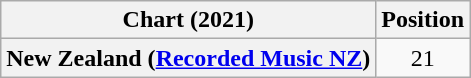<table class="wikitable sortable plainrowheaders" style="text-align:center">
<tr>
<th scope="col">Chart (2021)</th>
<th scope="col">Position</th>
</tr>
<tr>
<th scope="row">New Zealand (<a href='#'>Recorded Music NZ</a>)</th>
<td>21</td>
</tr>
</table>
